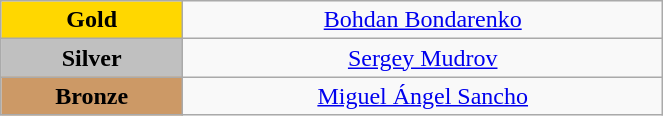<table class="wikitable" style="text-align:center; " width="35%">
<tr>
<td bgcolor="gold"><strong>Gold</strong></td>
<td><a href='#'>Bohdan Bondarenko</a><br>  <small><em></em></small></td>
</tr>
<tr>
<td bgcolor="silver"><strong>Silver</strong></td>
<td><a href='#'>Sergey Mudrov</a><br>  <small><em></em></small></td>
</tr>
<tr>
<td bgcolor="CC9966"><strong>Bronze</strong></td>
<td><a href='#'>Miguel Ángel Sancho</a><br>  <small><em></em></small></td>
</tr>
</table>
